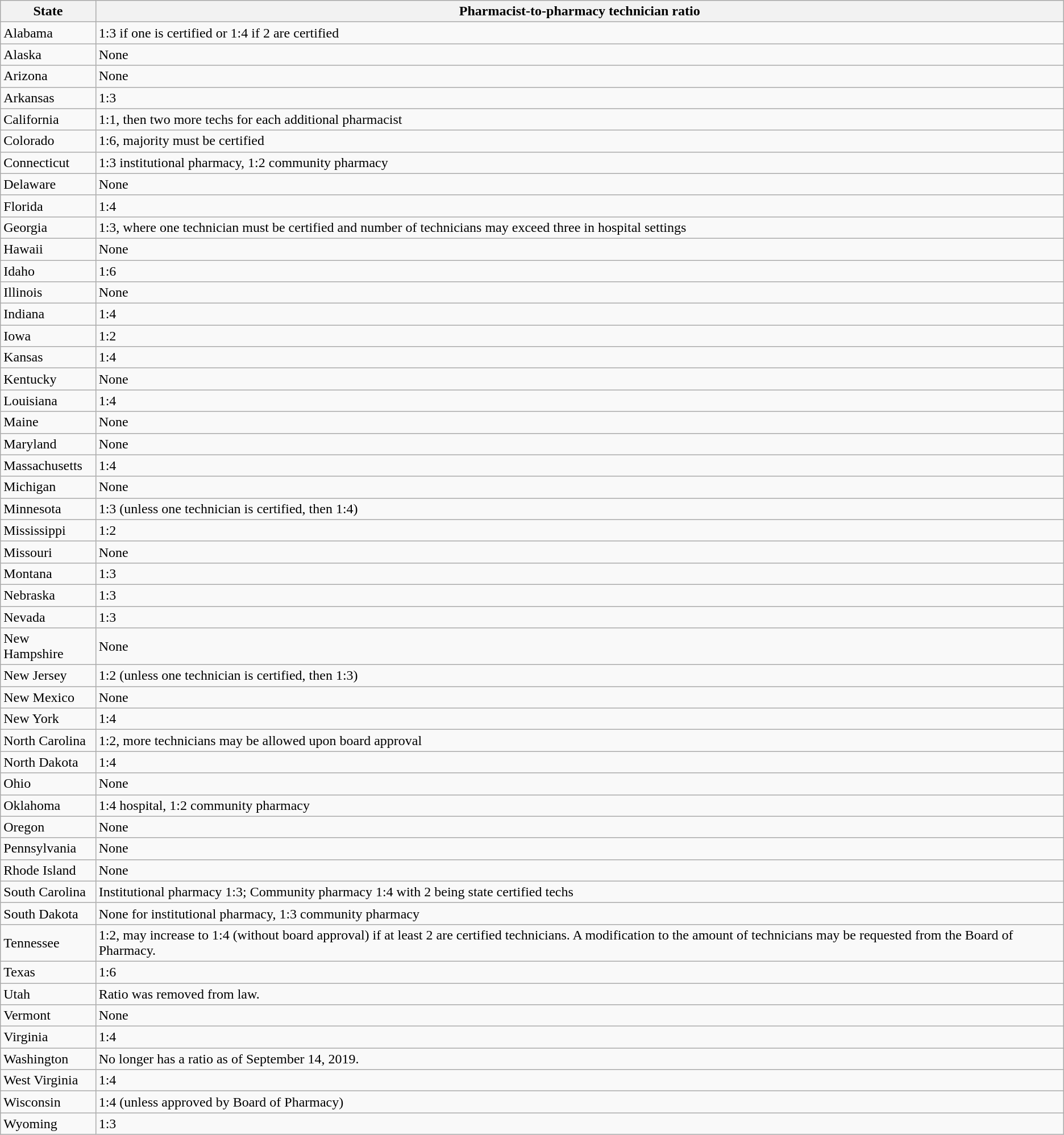<table class="wikitable mw-collapsible">
<tr>
<th scope="col">State</th>
<th scope="col">Pharmacist-to-pharmacy technician ratio</th>
</tr>
<tr>
<td>Alabama</td>
<td>1:3 if one is certified or 1:4 if 2 are certified</td>
</tr>
<tr>
<td>Alaska</td>
<td>None</td>
</tr>
<tr>
<td>Arizona</td>
<td>None</td>
</tr>
<tr>
<td>Arkansas</td>
<td>1:3</td>
</tr>
<tr>
<td>California</td>
<td>1:1, then two more techs for each additional pharmacist</td>
</tr>
<tr>
<td>Colorado</td>
<td>1:6, majority must be certified</td>
</tr>
<tr>
<td>Connecticut</td>
<td>1:3 institutional pharmacy, 1:2 community pharmacy</td>
</tr>
<tr>
<td>Delaware</td>
<td>None</td>
</tr>
<tr>
<td>Florida</td>
<td>1:4</td>
</tr>
<tr>
<td>Georgia</td>
<td>1:3, where one technician must be certified and number of technicians may exceed three in hospital settings</td>
</tr>
<tr>
<td>Hawaii</td>
<td>None</td>
</tr>
<tr>
<td>Idaho</td>
<td>1:6</td>
</tr>
<tr>
<td>Illinois</td>
<td>None</td>
</tr>
<tr>
<td>Indiana</td>
<td>1:4</td>
</tr>
<tr>
<td>Iowa</td>
<td>1:2</td>
</tr>
<tr>
<td>Kansas</td>
<td>1:4</td>
</tr>
<tr>
<td>Kentucky</td>
<td>None</td>
</tr>
<tr>
<td>Louisiana</td>
<td>1:4</td>
</tr>
<tr>
<td>Maine</td>
<td>None</td>
</tr>
<tr>
<td>Maryland</td>
<td>None</td>
</tr>
<tr>
<td>Massachusetts</td>
<td>1:4</td>
</tr>
<tr>
<td>Michigan</td>
<td>None</td>
</tr>
<tr>
<td>Minnesota</td>
<td>1:3 (unless one technician is certified, then 1:4)</td>
</tr>
<tr>
<td>Mississippi</td>
<td>1:2</td>
</tr>
<tr>
<td>Missouri</td>
<td>None</td>
</tr>
<tr>
<td>Montana</td>
<td>1:3</td>
</tr>
<tr>
<td>Nebraska</td>
<td>1:3</td>
</tr>
<tr>
<td>Nevada</td>
<td>1:3</td>
</tr>
<tr>
<td>New Hampshire</td>
<td>None</td>
</tr>
<tr>
<td>New Jersey</td>
<td>1:2 (unless one technician is certified, then 1:3)</td>
</tr>
<tr>
<td>New Mexico</td>
<td>None</td>
</tr>
<tr>
<td>New York</td>
<td>1:4</td>
</tr>
<tr>
<td>North Carolina</td>
<td>1:2, more technicians may be allowed upon board approval</td>
</tr>
<tr>
<td>North Dakota</td>
<td>1:4</td>
</tr>
<tr>
<td>Ohio</td>
<td>None</td>
</tr>
<tr>
<td>Oklahoma</td>
<td>1:4 hospital, 1:2 community pharmacy</td>
</tr>
<tr>
<td>Oregon</td>
<td>None</td>
</tr>
<tr>
<td>Pennsylvania</td>
<td>None</td>
</tr>
<tr>
<td>Rhode Island</td>
<td>None</td>
</tr>
<tr>
<td>South Carolina</td>
<td>Institutional pharmacy 1:3; Community pharmacy 1:4 with 2 being state certified techs</td>
</tr>
<tr>
<td>South Dakota</td>
<td>None for institutional pharmacy, 1:3 community pharmacy</td>
</tr>
<tr>
<td>Tennessee</td>
<td>1:2, may increase to 1:4 (without board approval) if at least 2 are certified technicians. A modification to the amount of technicians may be requested from the Board of Pharmacy. </td>
</tr>
<tr>
<td>Texas</td>
<td>1:6</td>
</tr>
<tr>
<td>Utah</td>
<td>Ratio was removed from law.</td>
</tr>
<tr>
<td>Vermont</td>
<td>None</td>
</tr>
<tr>
<td>Virginia</td>
<td>1:4</td>
</tr>
<tr>
<td>Washington</td>
<td>No longer has a ratio as of September 14, 2019.</td>
</tr>
<tr>
<td>West Virginia</td>
<td>1:4</td>
</tr>
<tr>
<td>Wisconsin</td>
<td>1:4 (unless approved by Board of Pharmacy)</td>
</tr>
<tr>
<td>Wyoming</td>
<td>1:3</td>
</tr>
</table>
